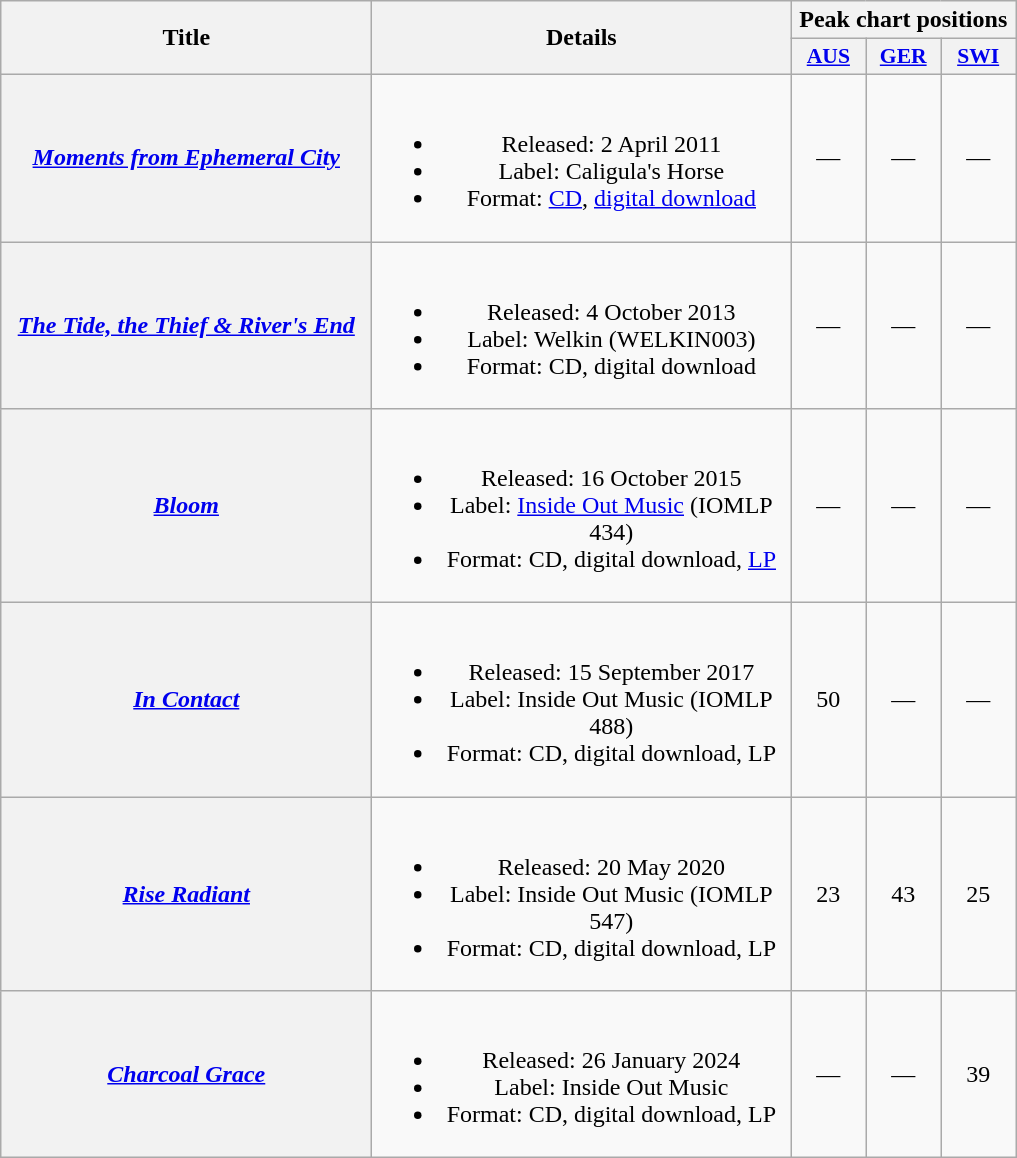<table class="wikitable plainrowheaders" style="text-align:center;" border="1">
<tr>
<th scope="col" rowspan="2" style="width:15em;">Title</th>
<th scope="col" rowspan="2" style="width:17em;">Details</th>
<th scope="col" colspan="3">Peak chart positions</th>
</tr>
<tr>
<th scope="col" style="width:3em;font-size:90%;"><a href='#'>AUS</a><br></th>
<th scope="col" style="width:3em;font-size:90%;"><a href='#'>GER</a><br></th>
<th scope="col" style="width:3em;font-size:90%;"><a href='#'>SWI</a><br></th>
</tr>
<tr>
<th scope="row"><em><a href='#'>Moments from Ephemeral City</a></em></th>
<td><br><ul><li>Released: 2 April 2011</li><li>Label: Caligula's Horse</li><li>Format: <a href='#'>CD</a>, <a href='#'>digital download</a></li></ul></td>
<td>—</td>
<td>—</td>
<td>—</td>
</tr>
<tr>
<th scope="row"><em><a href='#'>The Tide, the Thief & River's End</a></em></th>
<td><br><ul><li>Released: 4 October 2013</li><li>Label: Welkin (WELKIN003)</li><li>Format: CD, digital download</li></ul></td>
<td>—</td>
<td>—</td>
<td>—</td>
</tr>
<tr>
<th scope="row"><em><a href='#'>Bloom</a></em></th>
<td><br><ul><li>Released: 16 October 2015</li><li>Label: <a href='#'>Inside Out Music</a> (IOMLP 434)</li><li>Format: CD, digital download, <a href='#'>LP</a></li></ul></td>
<td>—</td>
<td>—</td>
<td>—</td>
</tr>
<tr>
<th scope="row"><em><a href='#'>In Contact</a></em></th>
<td><br><ul><li>Released: 15 September 2017</li><li>Label: Inside Out Music (IOMLP 488)</li><li>Format: CD, digital download, LP</li></ul></td>
<td>50</td>
<td>—</td>
<td>—</td>
</tr>
<tr>
<th scope="row"><em><a href='#'>Rise Radiant</a></em></th>
<td><br><ul><li>Released: 20 May 2020</li><li>Label: Inside Out Music (IOMLP 547)</li><li>Format: CD, digital download, LP</li></ul></td>
<td>23</td>
<td>43</td>
<td>25</td>
</tr>
<tr>
<th scope="row"><em><a href='#'>Charcoal Grace</a></em></th>
<td><br><ul><li>Released: 26 January 2024</li><li>Label: Inside Out Music</li><li>Format: CD, digital download, LP</li></ul></td>
<td>—</td>
<td>—</td>
<td>39</td>
</tr>
</table>
